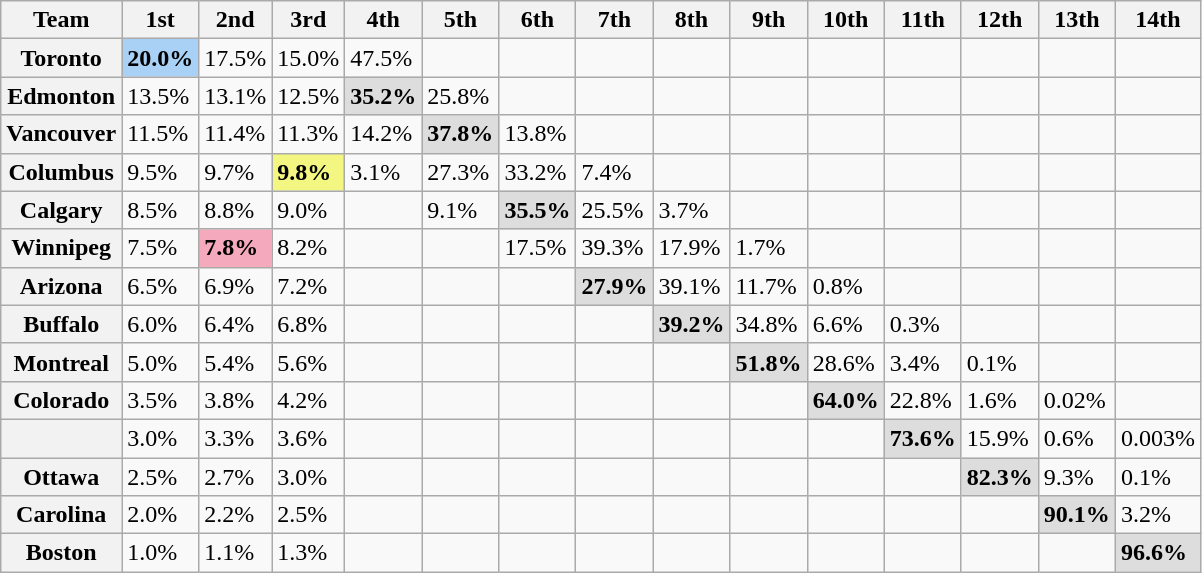<table class="wikitable">
<tr>
<th>Team</th>
<th>1st</th>
<th>2nd</th>
<th>3rd</th>
<th>4th</th>
<th>5th</th>
<th>6th</th>
<th>7th</th>
<th>8th</th>
<th>9th</th>
<th>10th</th>
<th>11th</th>
<th>12th</th>
<th>13th</th>
<th>14th</th>
</tr>
<tr>
<th>Toronto</th>
<td style="background:#A9D0F5;"><strong>20.0%</strong></td>
<td>17.5%</td>
<td>15.0%</td>
<td>47.5%</td>
<td></td>
<td></td>
<td></td>
<td></td>
<td></td>
<td></td>
<td></td>
<td></td>
<td></td>
<td></td>
</tr>
<tr>
<th>Edmonton</th>
<td>13.5%</td>
<td>13.1%</td>
<td>12.5%</td>
<td style="background:#DDDDDD;"><strong>35.2%</strong></td>
<td>25.8%</td>
<td></td>
<td></td>
<td></td>
<td></td>
<td></td>
<td></td>
<td></td>
<td></td>
<td></td>
</tr>
<tr>
<th>Vancouver</th>
<td>11.5%</td>
<td>11.4%</td>
<td>11.3%</td>
<td>14.2%</td>
<td style="background:#DDDDDD;"><strong>37.8%</strong></td>
<td>13.8%</td>
<td></td>
<td></td>
<td></td>
<td></td>
<td></td>
<td></td>
<td></td>
<td></td>
</tr>
<tr>
<th>Columbus</th>
<td>9.5%</td>
<td>9.7%</td>
<td style="background:#F3F781;"><strong>9.8%</strong></td>
<td>3.1%</td>
<td>27.3%</td>
<td>33.2%</td>
<td>7.4%</td>
<td></td>
<td></td>
<td></td>
<td></td>
<td></td>
<td></td>
<td></td>
</tr>
<tr>
<th>Calgary</th>
<td>8.5%</td>
<td>8.8%</td>
<td>9.0%</td>
<td></td>
<td>9.1%</td>
<td style="background:#DDDDDD;"><strong>35.5%</strong></td>
<td>25.5%</td>
<td>3.7%</td>
<td></td>
<td></td>
<td></td>
<td></td>
<td></td>
<td></td>
</tr>
<tr>
<th>Winnipeg</th>
<td>7.5%</td>
<td style="background:#F5A9BC;"><strong>7.8%</strong></td>
<td>8.2%</td>
<td></td>
<td></td>
<td>17.5%</td>
<td>39.3%</td>
<td>17.9%</td>
<td>1.7%</td>
<td></td>
<td></td>
<td></td>
<td></td>
<td></td>
</tr>
<tr>
<th>Arizona</th>
<td>6.5%</td>
<td>6.9%</td>
<td>7.2%</td>
<td></td>
<td></td>
<td></td>
<td style="background:#DDDDDD;"><strong>27.9%</strong></td>
<td>39.1%</td>
<td>11.7%</td>
<td>0.8%</td>
<td></td>
<td></td>
<td></td>
<td></td>
</tr>
<tr>
<th>Buffalo</th>
<td>6.0%</td>
<td>6.4%</td>
<td>6.8%</td>
<td></td>
<td></td>
<td></td>
<td></td>
<td style="background:#DDDDDD;"><strong>39.2%</strong></td>
<td>34.8%</td>
<td>6.6%</td>
<td>0.3%</td>
<td></td>
<td></td>
<td></td>
</tr>
<tr>
<th>Montreal</th>
<td>5.0%</td>
<td>5.4%</td>
<td>5.6%</td>
<td></td>
<td></td>
<td></td>
<td></td>
<td></td>
<td style="background:#DDDDDD;"><strong>51.8%</strong></td>
<td>28.6%</td>
<td>3.4%</td>
<td>0.1%</td>
<td></td>
<td></td>
</tr>
<tr>
<th>Colorado</th>
<td>3.5%</td>
<td>3.8%</td>
<td>4.2%</td>
<td></td>
<td></td>
<td></td>
<td></td>
<td></td>
<td></td>
<td style="background:#DDDDDD;"><strong>64.0%</strong></td>
<td>22.8%</td>
<td>1.6%</td>
<td>0.02%</td>
<td></td>
</tr>
<tr>
<th></th>
<td>3.0%</td>
<td>3.3%</td>
<td>3.6%</td>
<td></td>
<td></td>
<td></td>
<td></td>
<td></td>
<td></td>
<td></td>
<td style="background:#DDDDDD;"><strong>73.6%</strong></td>
<td>15.9%</td>
<td>0.6%</td>
<td>0.003%</td>
</tr>
<tr>
<th>Ottawa</th>
<td>2.5%</td>
<td>2.7%</td>
<td>3.0%</td>
<td></td>
<td></td>
<td></td>
<td></td>
<td></td>
<td></td>
<td></td>
<td></td>
<td style="background:#DDDDDD;"><strong>82.3%</strong></td>
<td>9.3%</td>
<td>0.1%</td>
</tr>
<tr>
<th>Carolina</th>
<td>2.0%</td>
<td>2.2%</td>
<td>2.5%</td>
<td></td>
<td></td>
<td></td>
<td></td>
<td></td>
<td></td>
<td></td>
<td></td>
<td></td>
<td style="background:#DDDDDD;"><strong>90.1%</strong></td>
<td>3.2%</td>
</tr>
<tr>
<th>Boston</th>
<td>1.0%</td>
<td>1.1%</td>
<td>1.3%</td>
<td></td>
<td></td>
<td></td>
<td></td>
<td></td>
<td></td>
<td></td>
<td></td>
<td></td>
<td></td>
<td style="background:#DDDDDD;"><strong>96.6%</strong></td>
</tr>
</table>
